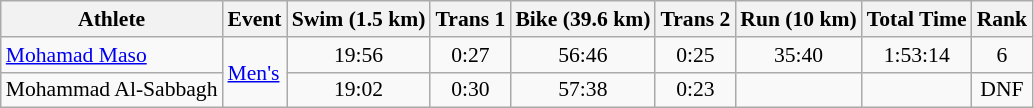<table class=wikitable style=font-size:90%;text-align:center>
<tr>
<th>Athlete</th>
<th>Event</th>
<th>Swim (1.5 km)</th>
<th>Trans 1</th>
<th>Bike (39.6 km)</th>
<th>Trans 2</th>
<th>Run (10 km)</th>
<th>Total Time</th>
<th>Rank</th>
</tr>
<tr>
<td align=left><a href='#'>Mohamad Maso</a></td>
<td align=left rowspan=2><a href='#'>Men's</a></td>
<td>19:56</td>
<td>0:27</td>
<td>56:46</td>
<td>0:25</td>
<td>35:40</td>
<td>1:53:14</td>
<td>6</td>
</tr>
<tr>
<td align=left>Mohammad Al-Sabbagh</td>
<td>19:02</td>
<td>0:30</td>
<td>57:38</td>
<td>0:23</td>
<td></td>
<td></td>
<td>DNF</td>
</tr>
</table>
